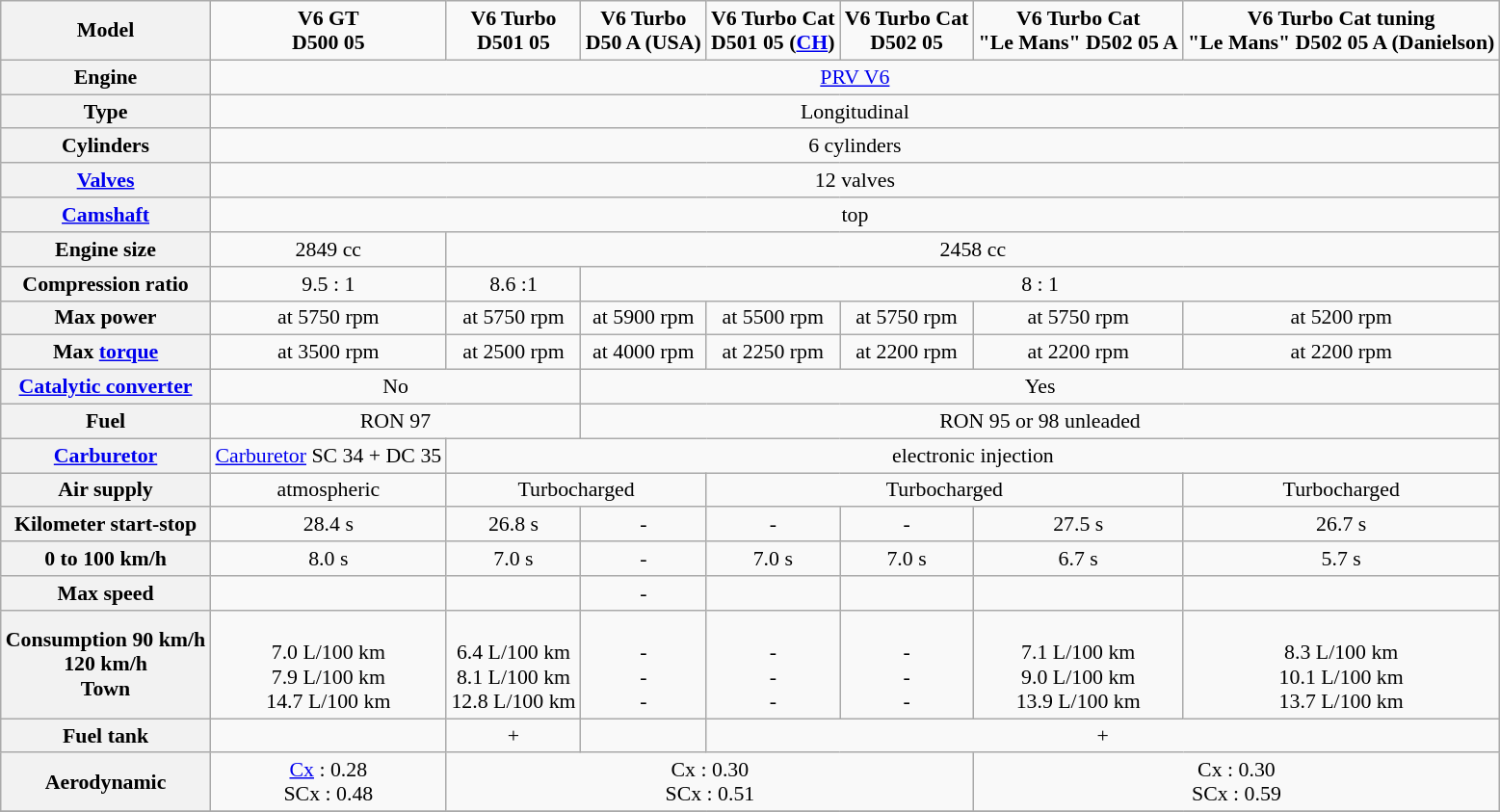<table class="wikitable collapsible collapsed" cellpadding="0"  cellspacing="0" style="text-align:center; font-size:91%;">
<tr>
<th>Model</th>
<td><strong>V6 GT<br>D500 05</strong></td>
<td><strong>V6 Turbo<br>D501 05</strong></td>
<td><strong>V6 Turbo<br>D50 A (USA)</strong></td>
<td><strong>V6 Turbo Cat<br>D501 05 (<a href='#'>CH</a>)</strong></td>
<td><strong>V6 Turbo Cat<br>D502 05</strong></td>
<td><strong>V6 Turbo Cat<br>"Le Mans" D502 05 A</strong></td>
<td><strong>V6 Turbo Cat tuning<br>"Le Mans" D502 05 A (Danielson)</strong></td>
</tr>
<tr>
<th>Engine</th>
<td colspan="7"><a href='#'>PRV V6</a></td>
</tr>
<tr>
<th>Type</th>
<td colspan="7">Longitudinal</td>
</tr>
<tr>
<th>Cylinders</th>
<td colspan="7">6 cylinders</td>
</tr>
<tr>
<th><a href='#'>Valves</a></th>
<td colspan="7">12 valves</td>
</tr>
<tr>
<th><a href='#'>Camshaft</a></th>
<td colspan="7">top</td>
</tr>
<tr>
<th>Engine size</th>
<td>2849 cc</td>
<td colspan="6">2458 cc</td>
</tr>
<tr>
<th>Compression ratio</th>
<td>9.5 : 1</td>
<td>8.6 :1</td>
<td colspan="5">8 : 1</td>
</tr>
<tr>
<th>Max power</th>
<td> at 5750 rpm</td>
<td> at 5750 rpm</td>
<td> at 5900 rpm</td>
<td> at 5500 rpm</td>
<td> at 5750 rpm</td>
<td> at 5750 rpm</td>
<td> at 5200 rpm</td>
</tr>
<tr>
<th>Max <a href='#'>torque</a></th>
<td> at 3500 rpm</td>
<td> at 2500 rpm</td>
<td> at 4000 rpm</td>
<td> at 2250 rpm</td>
<td> at 2200 rpm</td>
<td> at 2200 rpm</td>
<td> at 2200 rpm</td>
</tr>
<tr>
<th><a href='#'>Catalytic converter</a></th>
<td colspan="2">No</td>
<td colspan="5">Yes</td>
</tr>
<tr>
<th>Fuel</th>
<td colspan="2">RON 97</td>
<td colspan="5">RON 95 or 98 unleaded</td>
</tr>
<tr>
<th><a href='#'>Carburetor</a></th>
<td><a href='#'>Carburetor</a> SC 34 + DC 35</td>
<td colspan="6">electronic injection</td>
</tr>
<tr>
<th>Air supply</th>
<td>atmospheric</td>
<td colspan="2">Turbocharged </td>
<td colspan="3">Turbocharged </td>
<td>Turbocharged </td>
</tr>
<tr>
<th>Kilometer start-stop</th>
<td>28.4 s</td>
<td>26.8 s</td>
<td>-</td>
<td>-</td>
<td>-</td>
<td>27.5 s</td>
<td>26.7 s</td>
</tr>
<tr>
<th>0 to 100 km/h</th>
<td>8.0 s</td>
<td>7.0 s</td>
<td>-</td>
<td>7.0 s</td>
<td>7.0 s</td>
<td>6.7 s</td>
<td>5.7 s</td>
</tr>
<tr>
<th>Max speed</th>
<td></td>
<td></td>
<td>-</td>
<td></td>
<td></td>
<td></td>
<td></td>
</tr>
<tr>
<th>Consumption 90 km/h<br>120 km/h<br>Town</th>
<td><br>7.0 L/100 km<br>7.9 L/100 km <br>14.7 L/100 km</td>
<td><br>6.4 L/100 km<br>8.1 L/100 km<br>12.8 L/100 km</td>
<td><br>-<br>-<br>-</td>
<td><br>-<br>-<br>-</td>
<td><br>-<br>-<br>-</td>
<td><br>7.1 L/100 km<br>9.0 L/100 km<br>13.9 L/100 km</td>
<td><br>8.3 L/100 km<br>10.1 L/100 km<br>13.7 L/100 km</td>
</tr>
<tr>
<th>Fuel tank</th>
<td></td>
<td> + </td>
<td></td>
<td colspan="4"> + </td>
</tr>
<tr>
<th>Aerodynamic</th>
<td><a href='#'>Cx</a> : 0.28<br>SCx : 0.48</td>
<td colspan="4">Cx : 0.30<br>SCx : 0.51</td>
<td colspan="2">Cx : 0.30<br>SCx :  0.59</td>
</tr>
<tr>
</tr>
</table>
